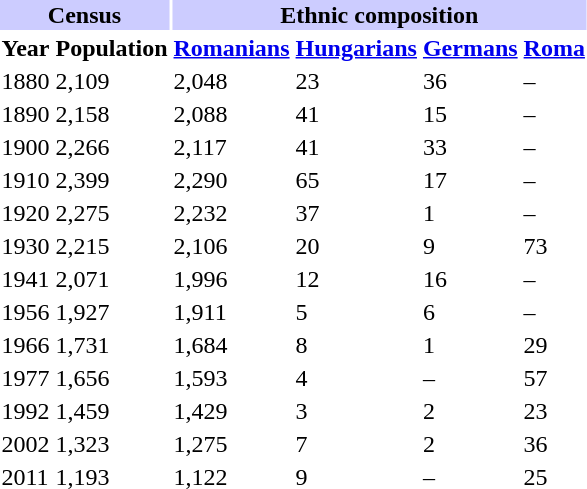<table class="toccolours">
<tr>
<th align="center" colspan="2" style="background:#ccccff;">Census</th>
<th align="center" colspan="4" style="background:#ccccff;">Ethnic composition</th>
</tr>
<tr>
<th>Year</th>
<th>Population</th>
<th><a href='#'>Romanians</a></th>
<th><a href='#'>Hungarians</a></th>
<th><a href='#'>Germans</a></th>
<th><a href='#'>Roma</a></th>
</tr>
<tr>
<td>1880</td>
<td>2,109</td>
<td>2,048</td>
<td>23</td>
<td>36</td>
<td>–</td>
</tr>
<tr>
<td>1890</td>
<td>2,158</td>
<td>2,088</td>
<td>41</td>
<td>15</td>
<td>–</td>
</tr>
<tr>
<td>1900</td>
<td>2,266</td>
<td>2,117</td>
<td>41</td>
<td>33</td>
<td>–</td>
</tr>
<tr>
<td>1910</td>
<td>2,399</td>
<td>2,290</td>
<td>65</td>
<td>17</td>
<td>–</td>
</tr>
<tr>
<td>1920</td>
<td>2,275</td>
<td>2,232</td>
<td>37</td>
<td>1</td>
<td>–</td>
</tr>
<tr>
<td>1930</td>
<td>2,215</td>
<td>2,106</td>
<td>20</td>
<td>9</td>
<td>73</td>
</tr>
<tr>
<td>1941</td>
<td>2,071</td>
<td>1,996</td>
<td>12</td>
<td>16</td>
<td>–</td>
</tr>
<tr>
<td>1956</td>
<td>1,927</td>
<td>1,911</td>
<td>5</td>
<td>6</td>
<td>–</td>
</tr>
<tr>
<td>1966</td>
<td>1,731</td>
<td>1,684</td>
<td>8</td>
<td>1</td>
<td>29</td>
</tr>
<tr>
<td>1977</td>
<td>1,656</td>
<td>1,593</td>
<td>4</td>
<td>–</td>
<td>57</td>
</tr>
<tr>
<td>1992</td>
<td>1,459</td>
<td>1,429</td>
<td>3</td>
<td>2</td>
<td>23</td>
</tr>
<tr>
<td>2002</td>
<td>1,323</td>
<td>1,275</td>
<td>7</td>
<td>2</td>
<td>36</td>
</tr>
<tr>
<td>2011</td>
<td>1,193</td>
<td>1,122</td>
<td>9</td>
<td>–</td>
<td>25</td>
</tr>
</table>
